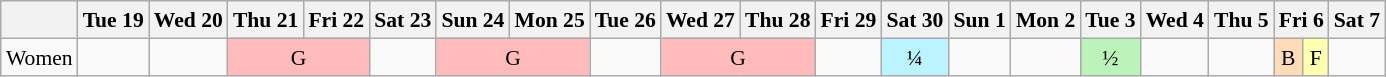<table class="wikitable" style="margin:0.5em auto; font-size:90%; line-height:1.25em; text-align:center">
<tr>
<th></th>
<th>Tue 19</th>
<th>Wed 20</th>
<th>Thu 21</th>
<th>Fri 22</th>
<th>Sat 23</th>
<th>Sun 24</th>
<th>Mon 25</th>
<th>Tue 26</th>
<th>Wed 27</th>
<th>Thu 28</th>
<th>Fri 29</th>
<th>Sat 30</th>
<th>Sun 1</th>
<th>Mon 2</th>
<th>Tue 3</th>
<th>Wed 4</th>
<th>Thu 5</th>
<th colspan="2">Fri 6</th>
<th colspan="2">Sat 7</th>
</tr>
<tr>
<td align="left">Women</td>
<td></td>
<td></td>
<td colspan="2" bgcolor="#FFBBBB">G</td>
<td></td>
<td colspan="2" bgcolor="#FFBBBB">G</td>
<td></td>
<td colspan="2" bgcolor="#FFBBBB">G</td>
<td></td>
<td colspan="1" bgcolor="#BBF3FF">¼</td>
<td></td>
<td></td>
<td bgcolor="#BBF3BB">½</td>
<td></td>
<td></td>
<td bgcolor="#FEDCBA">B</td>
<td bgcolor="#FFFFB">F</td>
<td colspan="2"></td>
</tr>
</table>
